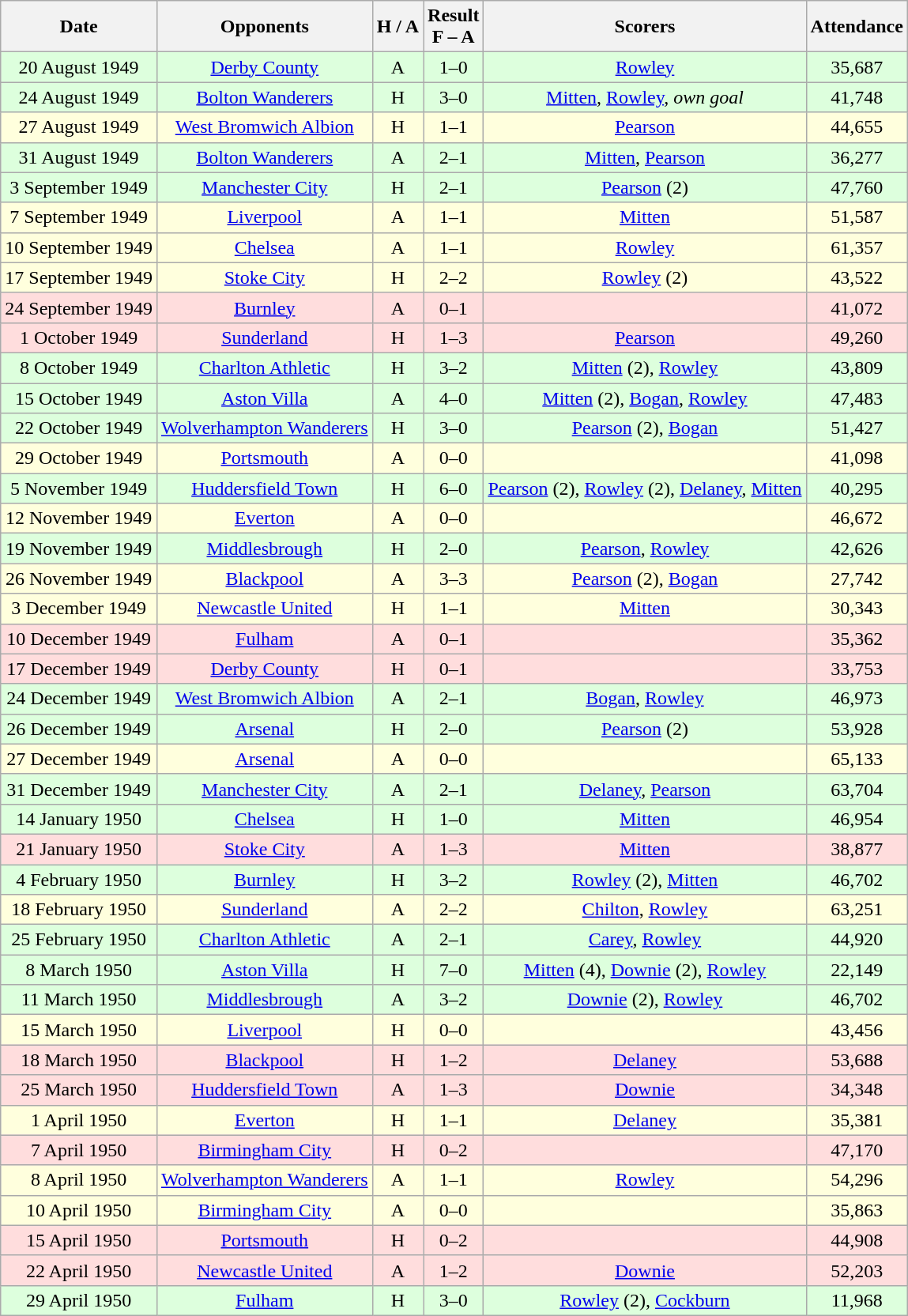<table class="wikitable" style="text-align:center">
<tr>
<th>Date</th>
<th>Opponents</th>
<th>H / A</th>
<th>Result<br>F – A</th>
<th>Scorers</th>
<th>Attendance</th>
</tr>
<tr bgcolor="#ddffdd">
<td>20 August 1949</td>
<td><a href='#'>Derby County</a></td>
<td>A</td>
<td>1–0</td>
<td><a href='#'>Rowley</a></td>
<td>35,687</td>
</tr>
<tr bgcolor="#ddffdd">
<td>24 August 1949</td>
<td><a href='#'>Bolton Wanderers</a></td>
<td>H</td>
<td>3–0</td>
<td><a href='#'>Mitten</a>, <a href='#'>Rowley</a>, <em>own goal</em></td>
<td>41,748</td>
</tr>
<tr bgcolor="#ffffdd">
<td>27 August 1949</td>
<td><a href='#'>West Bromwich Albion</a></td>
<td>H</td>
<td>1–1</td>
<td><a href='#'>Pearson</a></td>
<td>44,655</td>
</tr>
<tr bgcolor="#ddffdd">
<td>31 August 1949</td>
<td><a href='#'>Bolton Wanderers</a></td>
<td>A</td>
<td>2–1</td>
<td><a href='#'>Mitten</a>, <a href='#'>Pearson</a></td>
<td>36,277</td>
</tr>
<tr bgcolor="#ddffdd">
<td>3 September 1949</td>
<td><a href='#'>Manchester City</a></td>
<td>H</td>
<td>2–1</td>
<td><a href='#'>Pearson</a> (2)</td>
<td>47,760</td>
</tr>
<tr bgcolor="#ffffdd">
<td>7 September 1949</td>
<td><a href='#'>Liverpool</a></td>
<td>A</td>
<td>1–1</td>
<td><a href='#'>Mitten</a></td>
<td>51,587</td>
</tr>
<tr bgcolor="#ffffdd">
<td>10 September 1949</td>
<td><a href='#'>Chelsea</a></td>
<td>A</td>
<td>1–1</td>
<td><a href='#'>Rowley</a></td>
<td>61,357</td>
</tr>
<tr bgcolor="#ffffdd">
<td>17 September 1949</td>
<td><a href='#'>Stoke City</a></td>
<td>H</td>
<td>2–2</td>
<td><a href='#'>Rowley</a> (2)</td>
<td>43,522</td>
</tr>
<tr bgcolor="#ffdddd">
<td>24 September 1949</td>
<td><a href='#'>Burnley</a></td>
<td>A</td>
<td>0–1</td>
<td></td>
<td>41,072</td>
</tr>
<tr bgcolor="#ffdddd">
<td>1 October 1949</td>
<td><a href='#'>Sunderland</a></td>
<td>H</td>
<td>1–3</td>
<td><a href='#'>Pearson</a></td>
<td>49,260</td>
</tr>
<tr bgcolor="#ddffdd">
<td>8 October 1949</td>
<td><a href='#'>Charlton Athletic</a></td>
<td>H</td>
<td>3–2</td>
<td><a href='#'>Mitten</a> (2), <a href='#'>Rowley</a></td>
<td>43,809</td>
</tr>
<tr bgcolor="#ddffdd">
<td>15 October 1949</td>
<td><a href='#'>Aston Villa</a></td>
<td>A</td>
<td>4–0</td>
<td><a href='#'>Mitten</a> (2), <a href='#'>Bogan</a>, <a href='#'>Rowley</a></td>
<td>47,483</td>
</tr>
<tr bgcolor="#ddffdd">
<td>22 October 1949</td>
<td><a href='#'>Wolverhampton Wanderers</a></td>
<td>H</td>
<td>3–0</td>
<td><a href='#'>Pearson</a> (2), <a href='#'>Bogan</a></td>
<td>51,427</td>
</tr>
<tr bgcolor="#ffffdd">
<td>29 October 1949</td>
<td><a href='#'>Portsmouth</a></td>
<td>A</td>
<td>0–0</td>
<td></td>
<td>41,098</td>
</tr>
<tr bgcolor="#ddffdd">
<td>5 November 1949</td>
<td><a href='#'>Huddersfield Town</a></td>
<td>H</td>
<td>6–0</td>
<td><a href='#'>Pearson</a> (2), <a href='#'>Rowley</a> (2), <a href='#'>Delaney</a>, <a href='#'>Mitten</a></td>
<td>40,295</td>
</tr>
<tr bgcolor="#ffffdd">
<td>12 November 1949</td>
<td><a href='#'>Everton</a></td>
<td>A</td>
<td>0–0</td>
<td></td>
<td>46,672</td>
</tr>
<tr bgcolor="#ddffdd">
<td>19 November 1949</td>
<td><a href='#'>Middlesbrough</a></td>
<td>H</td>
<td>2–0</td>
<td><a href='#'>Pearson</a>, <a href='#'>Rowley</a></td>
<td>42,626</td>
</tr>
<tr bgcolor="#ffffdd">
<td>26 November 1949</td>
<td><a href='#'>Blackpool</a></td>
<td>A</td>
<td>3–3</td>
<td><a href='#'>Pearson</a> (2), <a href='#'>Bogan</a></td>
<td>27,742</td>
</tr>
<tr bgcolor="#ffffdd">
<td>3 December 1949</td>
<td><a href='#'>Newcastle United</a></td>
<td>H</td>
<td>1–1</td>
<td><a href='#'>Mitten</a></td>
<td>30,343</td>
</tr>
<tr bgcolor="#ffdddd">
<td>10 December 1949</td>
<td><a href='#'>Fulham</a></td>
<td>A</td>
<td>0–1</td>
<td></td>
<td>35,362</td>
</tr>
<tr bgcolor="#ffdddd">
<td>17 December 1949</td>
<td><a href='#'>Derby County</a></td>
<td>H</td>
<td>0–1</td>
<td></td>
<td>33,753</td>
</tr>
<tr bgcolor="#ddffdd">
<td>24 December 1949</td>
<td><a href='#'>West Bromwich Albion</a></td>
<td>A</td>
<td>2–1</td>
<td><a href='#'>Bogan</a>, <a href='#'>Rowley</a></td>
<td>46,973</td>
</tr>
<tr bgcolor="#ddffdd">
<td>26 December 1949</td>
<td><a href='#'>Arsenal</a></td>
<td>H</td>
<td>2–0</td>
<td><a href='#'>Pearson</a> (2)</td>
<td>53,928</td>
</tr>
<tr bgcolor="#ffffdd">
<td>27 December 1949</td>
<td><a href='#'>Arsenal</a></td>
<td>A</td>
<td>0–0</td>
<td></td>
<td>65,133</td>
</tr>
<tr bgcolor="#ddffdd">
<td>31 December 1949</td>
<td><a href='#'>Manchester City</a></td>
<td>A</td>
<td>2–1</td>
<td><a href='#'>Delaney</a>, <a href='#'>Pearson</a></td>
<td>63,704</td>
</tr>
<tr bgcolor="#ddffdd">
<td>14 January 1950</td>
<td><a href='#'>Chelsea</a></td>
<td>H</td>
<td>1–0</td>
<td><a href='#'>Mitten</a></td>
<td>46,954</td>
</tr>
<tr bgcolor="#ffdddd">
<td>21 January 1950</td>
<td><a href='#'>Stoke City</a></td>
<td>A</td>
<td>1–3</td>
<td><a href='#'>Mitten</a></td>
<td>38,877</td>
</tr>
<tr bgcolor="#ddffdd">
<td>4 February 1950</td>
<td><a href='#'>Burnley</a></td>
<td>H</td>
<td>3–2</td>
<td><a href='#'>Rowley</a> (2), <a href='#'>Mitten</a></td>
<td>46,702</td>
</tr>
<tr bgcolor="#ffffdd">
<td>18 February 1950</td>
<td><a href='#'>Sunderland</a></td>
<td>A</td>
<td>2–2</td>
<td><a href='#'>Chilton</a>, <a href='#'>Rowley</a></td>
<td>63,251</td>
</tr>
<tr bgcolor="#ddffdd">
<td>25 February 1950</td>
<td><a href='#'>Charlton Athletic</a></td>
<td>A</td>
<td>2–1</td>
<td><a href='#'>Carey</a>, <a href='#'>Rowley</a></td>
<td>44,920</td>
</tr>
<tr bgcolor="#ddffdd">
<td>8 March 1950</td>
<td><a href='#'>Aston Villa</a></td>
<td>H</td>
<td>7–0</td>
<td><a href='#'>Mitten</a> (4), <a href='#'>Downie</a> (2), <a href='#'>Rowley</a></td>
<td>22,149</td>
</tr>
<tr bgcolor="#ddffdd">
<td>11 March 1950</td>
<td><a href='#'>Middlesbrough</a></td>
<td>A</td>
<td>3–2</td>
<td><a href='#'>Downie</a> (2), <a href='#'>Rowley</a></td>
<td>46,702</td>
</tr>
<tr bgcolor="#ffffdd">
<td>15 March 1950</td>
<td><a href='#'>Liverpool</a></td>
<td>H</td>
<td>0–0</td>
<td></td>
<td>43,456</td>
</tr>
<tr bgcolor="#ffdddd">
<td>18 March 1950</td>
<td><a href='#'>Blackpool</a></td>
<td>H</td>
<td>1–2</td>
<td><a href='#'>Delaney</a></td>
<td>53,688</td>
</tr>
<tr bgcolor="#ffdddd">
<td>25 March 1950</td>
<td><a href='#'>Huddersfield Town</a></td>
<td>A</td>
<td>1–3</td>
<td><a href='#'>Downie</a></td>
<td>34,348</td>
</tr>
<tr bgcolor="#ffffdd">
<td>1 April 1950</td>
<td><a href='#'>Everton</a></td>
<td>H</td>
<td>1–1</td>
<td><a href='#'>Delaney</a></td>
<td>35,381</td>
</tr>
<tr bgcolor="#ffdddd">
<td>7 April 1950</td>
<td><a href='#'>Birmingham City</a></td>
<td>H</td>
<td>0–2</td>
<td></td>
<td>47,170</td>
</tr>
<tr bgcolor="#ffffdd">
<td>8 April 1950</td>
<td><a href='#'>Wolverhampton Wanderers</a></td>
<td>A</td>
<td>1–1</td>
<td><a href='#'>Rowley</a></td>
<td>54,296</td>
</tr>
<tr bgcolor="#ffffdd">
<td>10 April 1950</td>
<td><a href='#'>Birmingham City</a></td>
<td>A</td>
<td>0–0</td>
<td></td>
<td>35,863</td>
</tr>
<tr bgcolor="#ffdddd">
<td>15 April 1950</td>
<td><a href='#'>Portsmouth</a></td>
<td>H</td>
<td>0–2</td>
<td></td>
<td>44,908</td>
</tr>
<tr bgcolor="#ffdddd">
<td>22 April 1950</td>
<td><a href='#'>Newcastle United</a></td>
<td>A</td>
<td>1–2</td>
<td><a href='#'>Downie</a></td>
<td>52,203</td>
</tr>
<tr bgcolor="#ddffdd">
<td>29 April 1950</td>
<td><a href='#'>Fulham</a></td>
<td>H</td>
<td>3–0</td>
<td><a href='#'>Rowley</a> (2), <a href='#'>Cockburn</a></td>
<td>11,968</td>
</tr>
</table>
